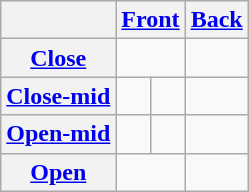<table class="wikitable" style="text-align:center">
<tr>
<th></th>
<th colspan="2"><a href='#'>Front</a></th>
<th><a href='#'>Back</a></th>
</tr>
<tr>
<th><a href='#'>Close</a></th>
<td colspan="2"></td>
<td></td>
</tr>
<tr>
<th><a href='#'>Close-mid</a></th>
<td></td>
<td></td>
<td></td>
</tr>
<tr>
<th><a href='#'>Open-mid</a></th>
<td></td>
<td></td>
<td></td>
</tr>
<tr align="center">
<th><a href='#'>Open</a></th>
<td colspan="2"></td>
<td></td>
</tr>
</table>
